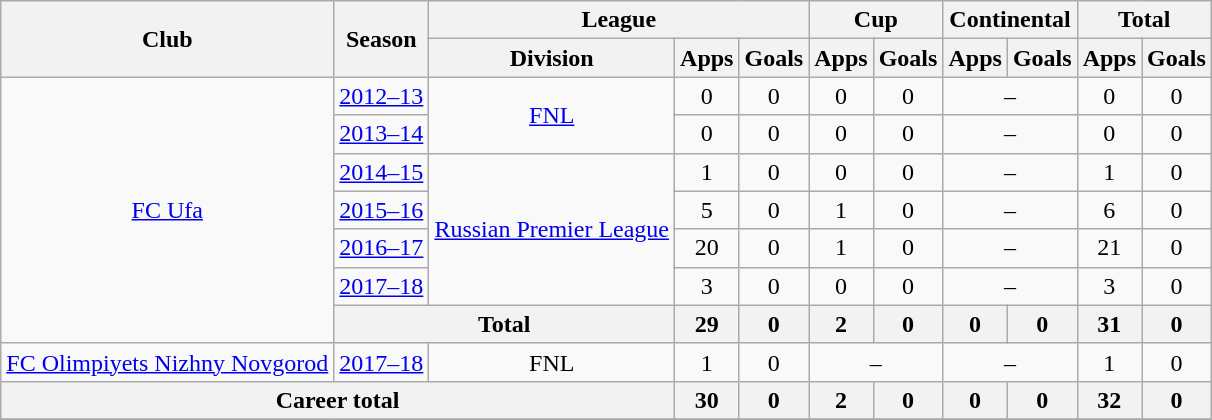<table class="wikitable" style="text-align: center;">
<tr>
<th rowspan=2>Club</th>
<th rowspan=2>Season</th>
<th colspan=3>League</th>
<th colspan=2>Cup</th>
<th colspan=2>Continental</th>
<th colspan=2>Total</th>
</tr>
<tr>
<th>Division</th>
<th>Apps</th>
<th>Goals</th>
<th>Apps</th>
<th>Goals</th>
<th>Apps</th>
<th>Goals</th>
<th>Apps</th>
<th>Goals</th>
</tr>
<tr>
<td rowspan=7><a href='#'>FC Ufa</a></td>
<td><a href='#'>2012–13</a></td>
<td rowspan=2><a href='#'>FNL</a></td>
<td>0</td>
<td>0</td>
<td>0</td>
<td>0</td>
<td colspan=2>–</td>
<td>0</td>
<td>0</td>
</tr>
<tr>
<td><a href='#'>2013–14</a></td>
<td>0</td>
<td>0</td>
<td>0</td>
<td>0</td>
<td colspan=2>–</td>
<td>0</td>
<td>0</td>
</tr>
<tr>
<td><a href='#'>2014–15</a></td>
<td rowspan=4><a href='#'>Russian Premier League</a></td>
<td>1</td>
<td>0</td>
<td>0</td>
<td>0</td>
<td colspan=2>–</td>
<td>1</td>
<td>0</td>
</tr>
<tr>
<td><a href='#'>2015–16</a></td>
<td>5</td>
<td>0</td>
<td>1</td>
<td>0</td>
<td colspan=2>–</td>
<td>6</td>
<td>0</td>
</tr>
<tr>
<td><a href='#'>2016–17</a></td>
<td>20</td>
<td>0</td>
<td>1</td>
<td>0</td>
<td colspan=2>–</td>
<td>21</td>
<td>0</td>
</tr>
<tr>
<td><a href='#'>2017–18</a></td>
<td>3</td>
<td>0</td>
<td>0</td>
<td>0</td>
<td colspan=2>–</td>
<td>3</td>
<td>0</td>
</tr>
<tr>
<th colspan=2>Total</th>
<th>29</th>
<th>0</th>
<th>2</th>
<th>0</th>
<th>0</th>
<th>0</th>
<th>31</th>
<th>0</th>
</tr>
<tr>
<td><a href='#'>FC Olimpiyets Nizhny Novgorod</a></td>
<td><a href='#'>2017–18</a></td>
<td>FNL</td>
<td>1</td>
<td>0</td>
<td colspan=2>–</td>
<td colspan=2>–</td>
<td>1</td>
<td>0</td>
</tr>
<tr>
<th colspan=3>Career total</th>
<th>30</th>
<th>0</th>
<th>2</th>
<th>0</th>
<th>0</th>
<th>0</th>
<th>32</th>
<th>0</th>
</tr>
<tr>
</tr>
</table>
